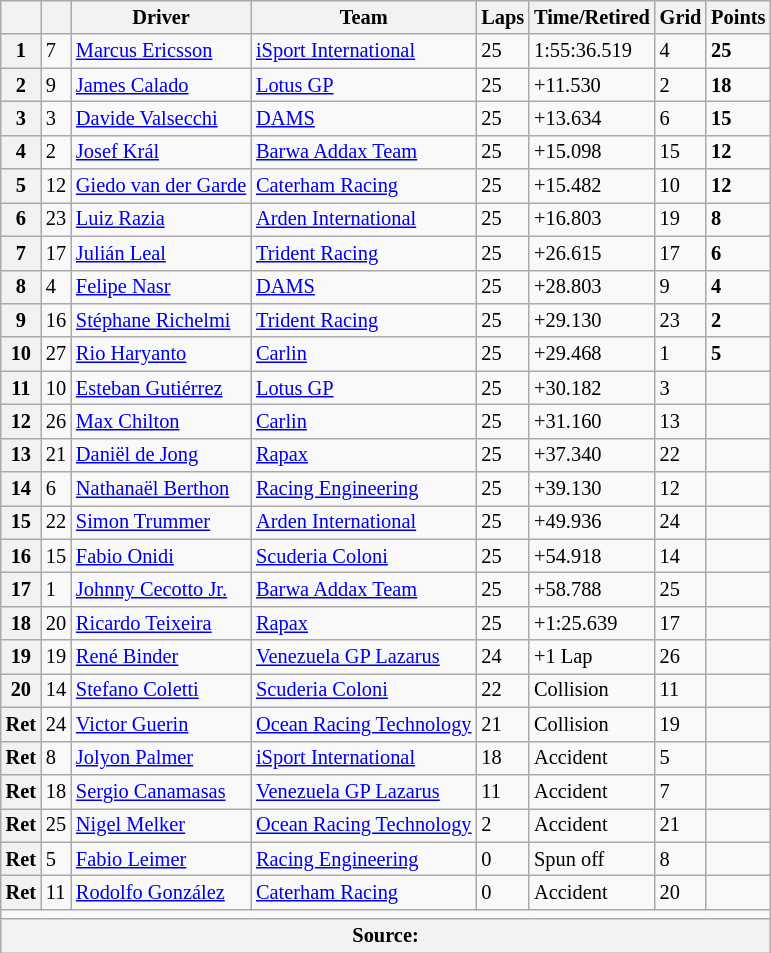<table class="wikitable" style="font-size:85%">
<tr>
<th></th>
<th></th>
<th>Driver</th>
<th>Team</th>
<th>Laps</th>
<th>Time/Retired</th>
<th>Grid</th>
<th>Points</th>
</tr>
<tr>
<th>1</th>
<td>7</td>
<td> <a href='#'>Marcus Ericsson</a></td>
<td><a href='#'>iSport International</a></td>
<td>25</td>
<td>1:55:36.519</td>
<td>4</td>
<td><strong>25</strong></td>
</tr>
<tr>
<th>2</th>
<td>9</td>
<td> <a href='#'>James Calado</a></td>
<td><a href='#'>Lotus GP</a></td>
<td>25</td>
<td>+11.530</td>
<td>2</td>
<td><strong>18</strong></td>
</tr>
<tr>
<th>3</th>
<td>3</td>
<td> <a href='#'>Davide Valsecchi</a></td>
<td><a href='#'>DAMS</a></td>
<td>25</td>
<td>+13.634</td>
<td>6</td>
<td><strong>15</strong></td>
</tr>
<tr>
<th>4</th>
<td>2</td>
<td> <a href='#'>Josef Král</a></td>
<td><a href='#'>Barwa Addax Team</a></td>
<td>25</td>
<td>+15.098</td>
<td>15</td>
<td><strong>12</strong></td>
</tr>
<tr>
<th>5</th>
<td>12</td>
<td> <a href='#'>Giedo van der Garde</a></td>
<td><a href='#'>Caterham Racing</a></td>
<td>25</td>
<td>+15.482</td>
<td>10</td>
<td><strong>12 </strong></td>
</tr>
<tr>
<th>6</th>
<td>23</td>
<td> <a href='#'>Luiz Razia</a></td>
<td><a href='#'>Arden International</a></td>
<td>25</td>
<td>+16.803</td>
<td>19</td>
<td><strong>8</strong></td>
</tr>
<tr>
<th>7</th>
<td>17</td>
<td> <a href='#'>Julián Leal</a></td>
<td><a href='#'>Trident Racing</a></td>
<td>25</td>
<td>+26.615</td>
<td>17</td>
<td><strong>6</strong></td>
</tr>
<tr>
<th>8</th>
<td>4</td>
<td> <a href='#'>Felipe Nasr</a></td>
<td><a href='#'>DAMS</a></td>
<td>25</td>
<td>+28.803</td>
<td>9</td>
<td><strong>4</strong></td>
</tr>
<tr>
<th>9</th>
<td>16</td>
<td> <a href='#'>Stéphane Richelmi</a></td>
<td><a href='#'>Trident Racing</a></td>
<td>25</td>
<td>+29.130</td>
<td>23</td>
<td><strong>2</strong></td>
</tr>
<tr>
<th>10</th>
<td>27</td>
<td> <a href='#'>Rio Haryanto</a></td>
<td><a href='#'>Carlin</a></td>
<td>25</td>
<td>+29.468</td>
<td>1</td>
<td><strong>5 </strong></td>
</tr>
<tr>
<th>11</th>
<td>10</td>
<td> <a href='#'>Esteban Gutiérrez</a></td>
<td><a href='#'>Lotus GP</a></td>
<td>25</td>
<td>+30.182</td>
<td>3</td>
<td></td>
</tr>
<tr>
<th>12</th>
<td>26</td>
<td> <a href='#'>Max Chilton</a></td>
<td><a href='#'>Carlin</a></td>
<td>25</td>
<td>+31.160</td>
<td>13</td>
<td></td>
</tr>
<tr>
<th>13</th>
<td>21</td>
<td> <a href='#'>Daniël de Jong</a></td>
<td><a href='#'>Rapax</a></td>
<td>25</td>
<td>+37.340</td>
<td>22</td>
<td></td>
</tr>
<tr>
<th>14</th>
<td>6</td>
<td> <a href='#'>Nathanaël Berthon</a></td>
<td><a href='#'>Racing Engineering</a></td>
<td>25</td>
<td>+39.130</td>
<td>12</td>
<td></td>
</tr>
<tr>
<th>15</th>
<td>22</td>
<td> <a href='#'>Simon Trummer</a></td>
<td><a href='#'>Arden International</a></td>
<td>25</td>
<td>+49.936</td>
<td>24</td>
<td></td>
</tr>
<tr>
<th>16</th>
<td>15</td>
<td> <a href='#'>Fabio Onidi</a></td>
<td><a href='#'>Scuderia Coloni</a></td>
<td>25</td>
<td>+54.918</td>
<td>14</td>
<td></td>
</tr>
<tr>
<th>17</th>
<td>1</td>
<td> <a href='#'>Johnny Cecotto Jr.</a></td>
<td><a href='#'>Barwa Addax Team</a></td>
<td>25</td>
<td>+58.788</td>
<td>25</td>
<td></td>
</tr>
<tr>
<th>18</th>
<td>20</td>
<td> <a href='#'>Ricardo Teixeira</a></td>
<td><a href='#'>Rapax</a></td>
<td>25</td>
<td>+1:25.639</td>
<td>17</td>
<td></td>
</tr>
<tr>
<th>19</th>
<td>19</td>
<td> <a href='#'>René Binder</a></td>
<td><a href='#'>Venezuela GP Lazarus</a></td>
<td>24</td>
<td>+1 Lap</td>
<td>26</td>
<td></td>
</tr>
<tr>
<th>20</th>
<td>14</td>
<td> <a href='#'>Stefano Coletti</a></td>
<td><a href='#'>Scuderia Coloni</a></td>
<td>22</td>
<td>Collision</td>
<td>11</td>
<td></td>
</tr>
<tr>
<th>Ret</th>
<td>24</td>
<td> <a href='#'>Victor Guerin</a></td>
<td><a href='#'>Ocean Racing Technology</a></td>
<td>21</td>
<td>Collision</td>
<td>19</td>
<td></td>
</tr>
<tr>
<th>Ret</th>
<td>8</td>
<td> <a href='#'>Jolyon Palmer</a></td>
<td><a href='#'>iSport International</a></td>
<td>18</td>
<td>Accident</td>
<td>5</td>
<td></td>
</tr>
<tr>
<th>Ret</th>
<td>18</td>
<td> <a href='#'>Sergio Canamasas</a></td>
<td><a href='#'>Venezuela GP Lazarus</a></td>
<td>11</td>
<td>Accident</td>
<td>7</td>
<td></td>
</tr>
<tr>
<th>Ret</th>
<td>25</td>
<td> <a href='#'>Nigel Melker</a></td>
<td><a href='#'>Ocean Racing Technology</a></td>
<td>2</td>
<td>Accident</td>
<td>21</td>
<td></td>
</tr>
<tr>
<th>Ret</th>
<td>5</td>
<td> <a href='#'>Fabio Leimer</a></td>
<td><a href='#'>Racing Engineering</a></td>
<td>0</td>
<td>Spun off</td>
<td>8</td>
<td></td>
</tr>
<tr>
<th>Ret</th>
<td>11</td>
<td> <a href='#'>Rodolfo González</a></td>
<td><a href='#'>Caterham Racing</a></td>
<td>0</td>
<td>Accident</td>
<td>20</td>
<td></td>
</tr>
<tr>
<td colspan=8></td>
</tr>
<tr>
<th colspan=8>Source:</th>
</tr>
</table>
